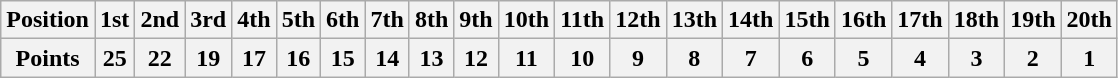<table class="wikitable">
<tr>
<th>Position</th>
<th>1st</th>
<th>2nd</th>
<th>3rd</th>
<th>4th</th>
<th>5th</th>
<th>6th</th>
<th>7th</th>
<th>8th</th>
<th>9th</th>
<th>10th</th>
<th>11th</th>
<th>12th</th>
<th>13th</th>
<th>14th</th>
<th>15th</th>
<th>16th</th>
<th>17th</th>
<th>18th</th>
<th>19th</th>
<th>20th</th>
</tr>
<tr>
<th>Points</th>
<th>25</th>
<th>22</th>
<th>19</th>
<th>17</th>
<th>16</th>
<th>15</th>
<th>14</th>
<th>13</th>
<th>12</th>
<th>11</th>
<th>10</th>
<th>9</th>
<th>8</th>
<th>7</th>
<th>6</th>
<th>5</th>
<th>4</th>
<th>3</th>
<th>2</th>
<th>1</th>
</tr>
</table>
